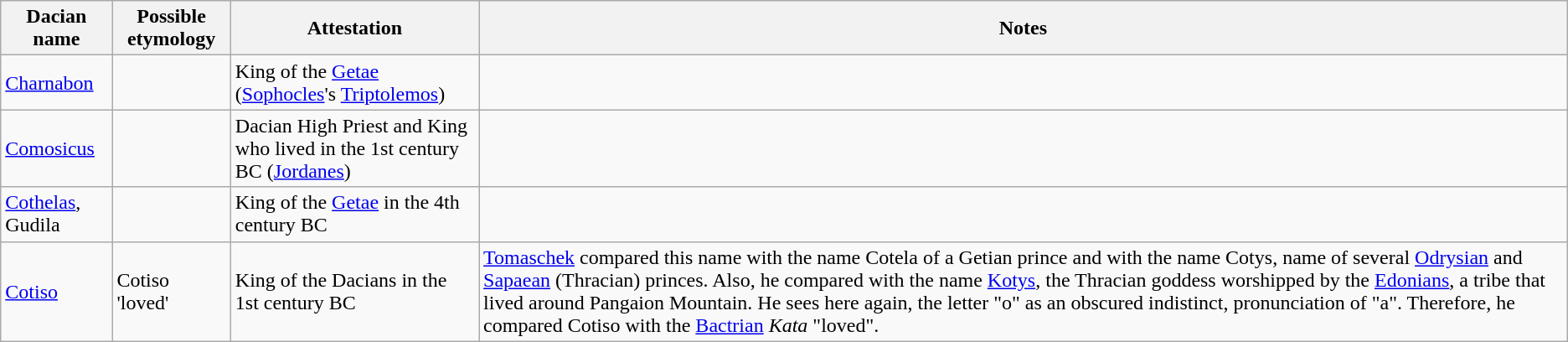<table class="wikitable">
<tr>
<th>Dacian name</th>
<th>Possible etymology</th>
<th>Attestation</th>
<th>Notes</th>
</tr>
<tr>
<td><a href='#'>Charnabon</a></td>
<td></td>
<td>King of the <a href='#'>Getae</a> (<a href='#'>Sophocles</a>'s <a href='#'>Triptolemos</a>)</td>
<td></td>
</tr>
<tr>
<td><a href='#'>Comosicus</a></td>
<td></td>
<td>Dacian High Priest and King who lived in the 1st century BC (<a href='#'>Jordanes</a>)</td>
<td></td>
</tr>
<tr>
<td><a href='#'>Cothelas</a>, Gudila</td>
<td></td>
<td>King of the <a href='#'>Getae</a> in the 4th century BC</td>
<td></td>
</tr>
<tr>
<td><a href='#'>Cotiso</a></td>
<td>Cotiso 'loved' </td>
<td>King of the Dacians in the 1st century BC </td>
<td><a href='#'>Tomaschek</a> compared this name with the name Cotela of a Getian prince and with the name Cotys, name of several <a href='#'>Odrysian</a> and <a href='#'>Sapaean</a> (Thracian) princes. Also, he compared with the name <a href='#'>Kotys</a>, the Thracian goddess worshipped by the <a href='#'>Edonians</a>, a tribe that lived around Pangaion Mountain. He sees here again, the letter "o" as an obscured indistinct, pronunciation of "a". Therefore, he compared Cotiso with the <a href='#'>Bactrian</a> <em>Kata</em> "loved". </td>
</tr>
</table>
